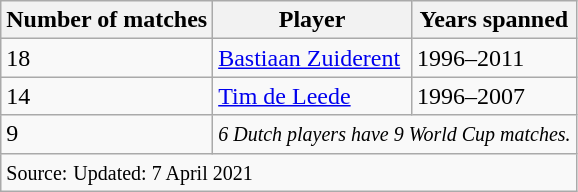<table class="wikitable">
<tr style="text-align: center;">
<th style="text-align: center;" scope="col"><strong>Number of matches</strong></th>
<th style="text-align: center;" scope="col"><strong>Player</strong></th>
<th style="text-align: center;" scope="col"><strong>Years spanned</strong></th>
</tr>
<tr>
<td>18</td>
<td><a href='#'>Bastiaan Zuiderent</a></td>
<td>1996–2011</td>
</tr>
<tr>
<td>14</td>
<td><a href='#'>Tim de Leede</a></td>
<td>1996–2007</td>
</tr>
<tr>
<td>9</td>
<td colspan=2><small><em>6 Dutch players have 9 World Cup matches.</em></small></td>
</tr>
<tr>
<td colspan=3><small>Source:</small> <small>Updated: 7 April 2021</small></td>
</tr>
</table>
